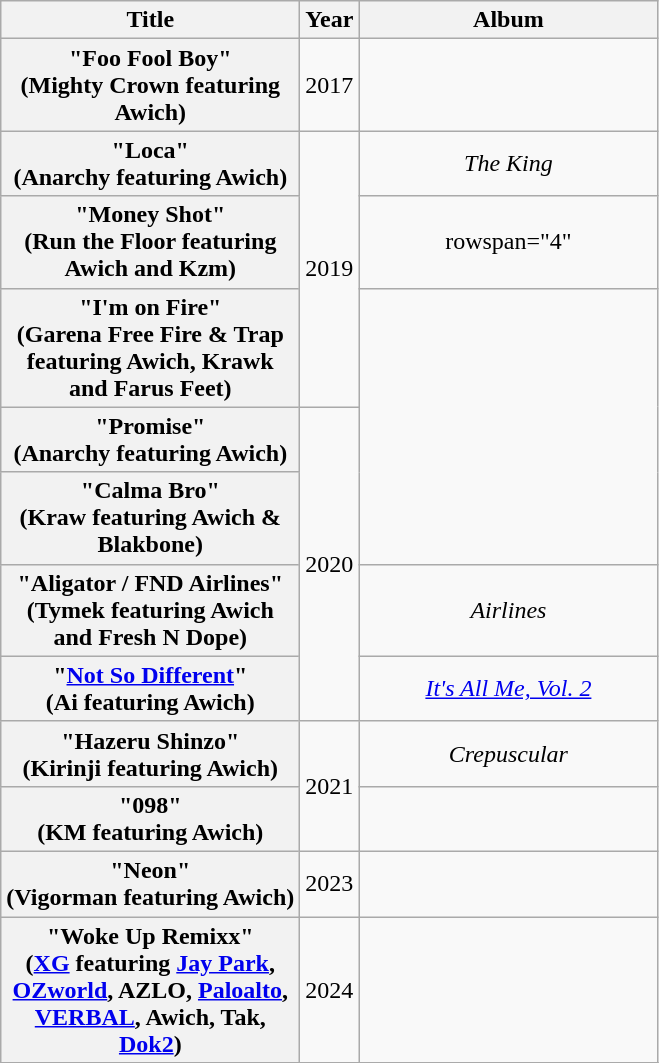<table class="wikitable plainrowheaders" style="text-align:center;">
<tr>
<th scope="col" style="width:12em;">Title</th>
<th scope="col" style="width:1em;">Year</th>
<th scope="col" style="width:12em;">Album</th>
</tr>
<tr>
<th scope="row">"Foo Fool Boy"<br><span>(Mighty Crown featuring Awich)</span></th>
<td>2017</td>
<td></td>
</tr>
<tr>
<th scope="row">"Loca"<br><span>(Anarchy featuring Awich)</span></th>
<td rowspan="3">2019</td>
<td><em>The King</em></td>
</tr>
<tr>
<th scope="row">"Money Shot"<br><span>(Run the Floor featuring Awich and Kzm)</span></th>
<td>rowspan="4" </td>
</tr>
<tr>
<th scope="row">"I'm on Fire"<br><span>(Garena Free Fire & Trap featuring Awich, Krawk and Farus Feet)</span></th>
</tr>
<tr>
<th scope="row">"Promise"<br><span>(Anarchy featuring Awich)</span></th>
<td rowspan="4">2020</td>
</tr>
<tr>
<th scope="row">"Calma Bro"<br><span>(Kraw featuring Awich & Blakbone)</span></th>
</tr>
<tr>
<th scope="row">"Aligator / FND Airlines"<br><span>(Tymek featuring Awich and Fresh N Dope)</span></th>
<td><em>Airlines</em></td>
</tr>
<tr>
<th scope="row">"<a href='#'>Not So Different</a>"<br><span>(Ai featuring Awich)</span></th>
<td><em><a href='#'>It's All Me, Vol. 2</a></em></td>
</tr>
<tr>
<th scope="row">"Hazeru Shinzo"<br><span>(Kirinji featuring Awich)</span></th>
<td rowspan="2">2021</td>
<td><em>Crepuscular</em></td>
</tr>
<tr>
<th scope="row">"098"<br><span>(KM featuring Awich)</span></th>
<td></td>
</tr>
<tr>
<th scope="row">"Neon"<br><span>(Vigorman featuring Awich)</span></th>
<td rowspan="1">2023</td>
<td></td>
</tr>
<tr>
<th scope="row">"Woke Up Remixx"<br><span>(<a href='#'>XG</a> featuring <a href='#'>Jay Park</a>, <a href='#'>OZworld</a>, AZLO, <a href='#'>Paloalto</a>, <a href='#'>VERBAL</a>, Awich, Tak, <a href='#'>Dok2</a>)</span></th>
<td rowspan="1">2024</td>
<td></td>
</tr>
<tr>
</tr>
</table>
